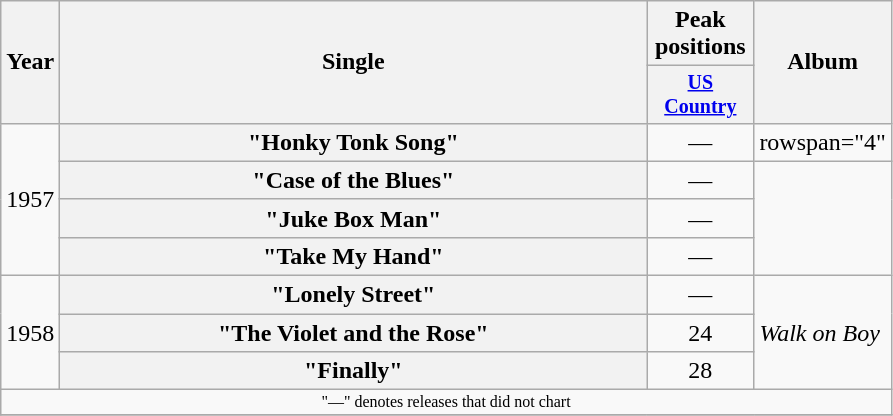<table class="wikitable plainrowheaders" style="text-align:center;">
<tr>
<th rowspan="2">Year</th>
<th rowspan="2" style="width:24em;">Single</th>
<th colspan="1">Peak positions</th>
<th rowspan="2">Album</th>
</tr>
<tr style="font-size:smaller;">
<th width="65"><a href='#'>US Country</a><br></th>
</tr>
<tr>
<td rowspan="4">1957</td>
<th scope="row">"Honky Tonk Song"</th>
<td>—</td>
<td>rowspan="4" </td>
</tr>
<tr>
<th scope="row">"Case of the Blues"</th>
<td>—</td>
</tr>
<tr>
<th scope="row">"Juke Box Man"</th>
<td>—</td>
</tr>
<tr>
<th scope="row">"Take My Hand"</th>
<td>—</td>
</tr>
<tr>
<td rowspan="3">1958</td>
<th scope="row">"Lonely Street"</th>
<td>—</td>
<td align="left" rowspan="3"><em>Walk on Boy</em></td>
</tr>
<tr>
<th scope="row">"The Violet and the Rose"</th>
<td>24</td>
</tr>
<tr>
<th scope="row">"Finally"</th>
<td>28</td>
</tr>
<tr>
<td colspan="4" style="font-size:8pt">"—" denotes releases that did not chart</td>
</tr>
<tr>
</tr>
</table>
